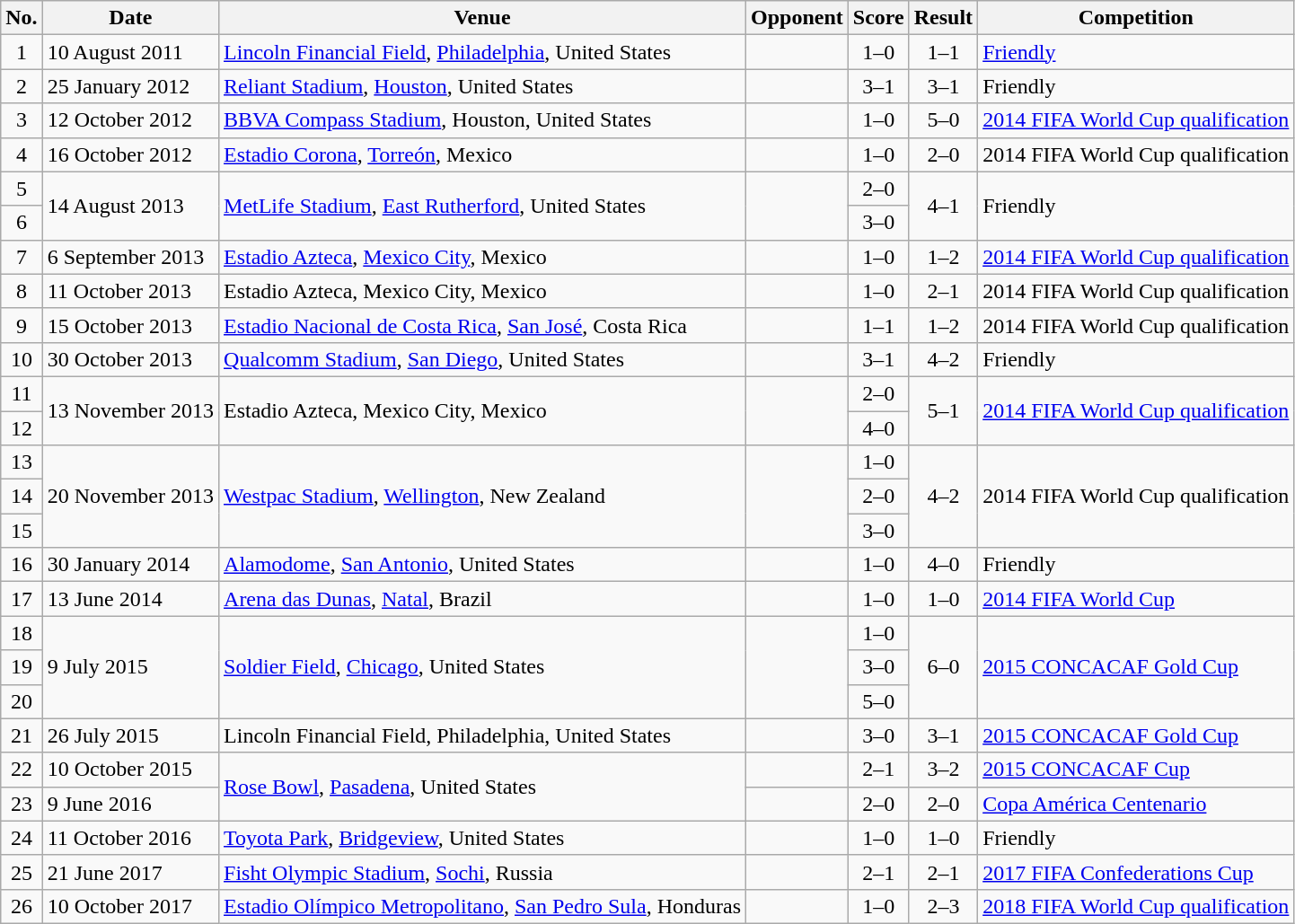<table class="wikitable sortable">
<tr>
<th scope="col">No.</th>
<th scope="col">Date</th>
<th scope="col">Venue</th>
<th scope="col">Opponent</th>
<th scope="col">Score</th>
<th scope="col">Result</th>
<th scope="col">Competition</th>
</tr>
<tr>
<td align="center">1</td>
<td>10 August 2011</td>
<td><a href='#'>Lincoln Financial Field</a>, <a href='#'>Philadelphia</a>, United States</td>
<td></td>
<td align="center">1–0</td>
<td align="center">1–1</td>
<td><a href='#'>Friendly</a></td>
</tr>
<tr>
<td align="center">2</td>
<td>25 January 2012</td>
<td><a href='#'>Reliant Stadium</a>, <a href='#'>Houston</a>, United States</td>
<td></td>
<td align="center">3–1</td>
<td align="center">3–1</td>
<td>Friendly</td>
</tr>
<tr>
<td align="center">3</td>
<td>12 October 2012</td>
<td><a href='#'>BBVA Compass Stadium</a>, Houston, United States</td>
<td></td>
<td align="center">1–0</td>
<td align="center">5–0</td>
<td><a href='#'>2014 FIFA World Cup qualification</a></td>
</tr>
<tr>
<td align="center">4</td>
<td>16 October 2012</td>
<td><a href='#'>Estadio Corona</a>, <a href='#'>Torreón</a>, Mexico</td>
<td></td>
<td align="center">1–0</td>
<td align="center">2–0</td>
<td>2014 FIFA World Cup qualification</td>
</tr>
<tr>
<td align="center">5</td>
<td rowspan="2">14 August 2013</td>
<td rowspan="2"><a href='#'>MetLife Stadium</a>, <a href='#'>East Rutherford</a>, United States</td>
<td rowspan="2"></td>
<td align="center">2–0</td>
<td rowspan="2" style="text-align:center">4–1</td>
<td rowspan="2">Friendly</td>
</tr>
<tr>
<td align="center">6</td>
<td align="center">3–0</td>
</tr>
<tr>
<td align="center">7</td>
<td>6 September 2013</td>
<td><a href='#'>Estadio Azteca</a>, <a href='#'>Mexico City</a>, Mexico</td>
<td></td>
<td align="center">1–0</td>
<td align=center>1–2</td>
<td><a href='#'>2014 FIFA World Cup qualification</a></td>
</tr>
<tr>
<td align="center">8</td>
<td>11 October 2013</td>
<td>Estadio Azteca, Mexico City, Mexico</td>
<td></td>
<td align="center">1–0</td>
<td align="center">2–1</td>
<td>2014 FIFA World Cup qualification</td>
</tr>
<tr>
<td align="center">9</td>
<td>15 October 2013</td>
<td><a href='#'>Estadio Nacional de Costa Rica</a>, <a href='#'>San José</a>, Costa Rica</td>
<td></td>
<td align="center">1–1</td>
<td align="center">1–2</td>
<td>2014 FIFA World Cup qualification</td>
</tr>
<tr>
<td align="center">10</td>
<td>30 October 2013</td>
<td><a href='#'>Qualcomm Stadium</a>, <a href='#'>San Diego</a>, United States</td>
<td></td>
<td align="center">3–1</td>
<td align="center">4–2</td>
<td>Friendly</td>
</tr>
<tr>
<td align="center">11</td>
<td rowspan="2">13 November 2013</td>
<td rowspan="2">Estadio Azteca, Mexico City, Mexico</td>
<td rowspan="2"></td>
<td align="center">2–0</td>
<td rowspan="2" style="text-align:center">5–1</td>
<td rowspan="2"><a href='#'>2014 FIFA World Cup qualification</a></td>
</tr>
<tr>
<td align="center">12</td>
<td align="center">4–0</td>
</tr>
<tr>
<td align="center">13</td>
<td rowspan="3">20 November 2013</td>
<td rowspan="3"><a href='#'>Westpac Stadium</a>, <a href='#'>Wellington</a>, New Zealand</td>
<td rowspan="3"></td>
<td align="center">1–0</td>
<td rowspan="3" style="text-align:center">4–2</td>
<td rowspan="3">2014 FIFA World Cup qualification</td>
</tr>
<tr>
<td align="center">14</td>
<td align="center">2–0</td>
</tr>
<tr>
<td align="center">15</td>
<td align="center">3–0</td>
</tr>
<tr>
<td align="center">16</td>
<td>30 January 2014</td>
<td><a href='#'>Alamodome</a>, <a href='#'>San Antonio</a>, United States</td>
<td></td>
<td align="center">1–0</td>
<td align="center">4–0</td>
<td>Friendly</td>
</tr>
<tr>
<td align="center">17</td>
<td>13 June 2014</td>
<td><a href='#'>Arena das Dunas</a>, <a href='#'>Natal</a>, Brazil</td>
<td></td>
<td align="center">1–0</td>
<td align="center">1–0</td>
<td><a href='#'>2014 FIFA World Cup</a></td>
</tr>
<tr>
<td align="center">18</td>
<td rowspan="3">9 July 2015</td>
<td rowspan="3"><a href='#'>Soldier Field</a>, <a href='#'>Chicago</a>, United States</td>
<td rowspan="3"></td>
<td align="center">1–0</td>
<td rowspan="3" style="text-align:center">6–0</td>
<td rowspan="3"><a href='#'>2015 CONCACAF Gold Cup</a></td>
</tr>
<tr>
<td align="center">19</td>
<td align="center">3–0</td>
</tr>
<tr>
<td align="center">20</td>
<td align="center">5–0</td>
</tr>
<tr>
<td align="center">21</td>
<td>26 July 2015</td>
<td>Lincoln Financial Field, Philadelphia, United States</td>
<td></td>
<td align="center">3–0</td>
<td align="center">3–1</td>
<td><a href='#'>2015 CONCACAF Gold Cup</a></td>
</tr>
<tr>
<td align="center">22</td>
<td>10 October 2015</td>
<td rowspan="2"><a href='#'>Rose Bowl</a>, <a href='#'>Pasadena</a>, United States</td>
<td></td>
<td align="center">2–1</td>
<td align="center">3–2</td>
<td><a href='#'>2015 CONCACAF Cup</a></td>
</tr>
<tr>
<td align="center">23</td>
<td>9 June 2016</td>
<td></td>
<td align="center">2–0</td>
<td align="center">2–0</td>
<td><a href='#'>Copa América Centenario</a></td>
</tr>
<tr>
<td align="center">24</td>
<td>11 October 2016</td>
<td><a href='#'>Toyota Park</a>, <a href='#'>Bridgeview</a>, United States</td>
<td></td>
<td align="center">1–0</td>
<td align="center">1–0</td>
<td>Friendly</td>
</tr>
<tr>
<td align="center">25</td>
<td>21 June 2017</td>
<td><a href='#'>Fisht Olympic Stadium</a>, <a href='#'>Sochi</a>, Russia</td>
<td></td>
<td align="center">2–1</td>
<td align="center">2–1</td>
<td><a href='#'>2017 FIFA Confederations Cup</a></td>
</tr>
<tr>
<td align="center">26</td>
<td>10 October 2017</td>
<td><a href='#'>Estadio Olímpico Metropolitano</a>, <a href='#'>San Pedro Sula</a>,  Honduras</td>
<td></td>
<td align="center">1–0</td>
<td align="center">2–3</td>
<td><a href='#'>2018 FIFA World Cup qualification</a></td>
</tr>
</table>
